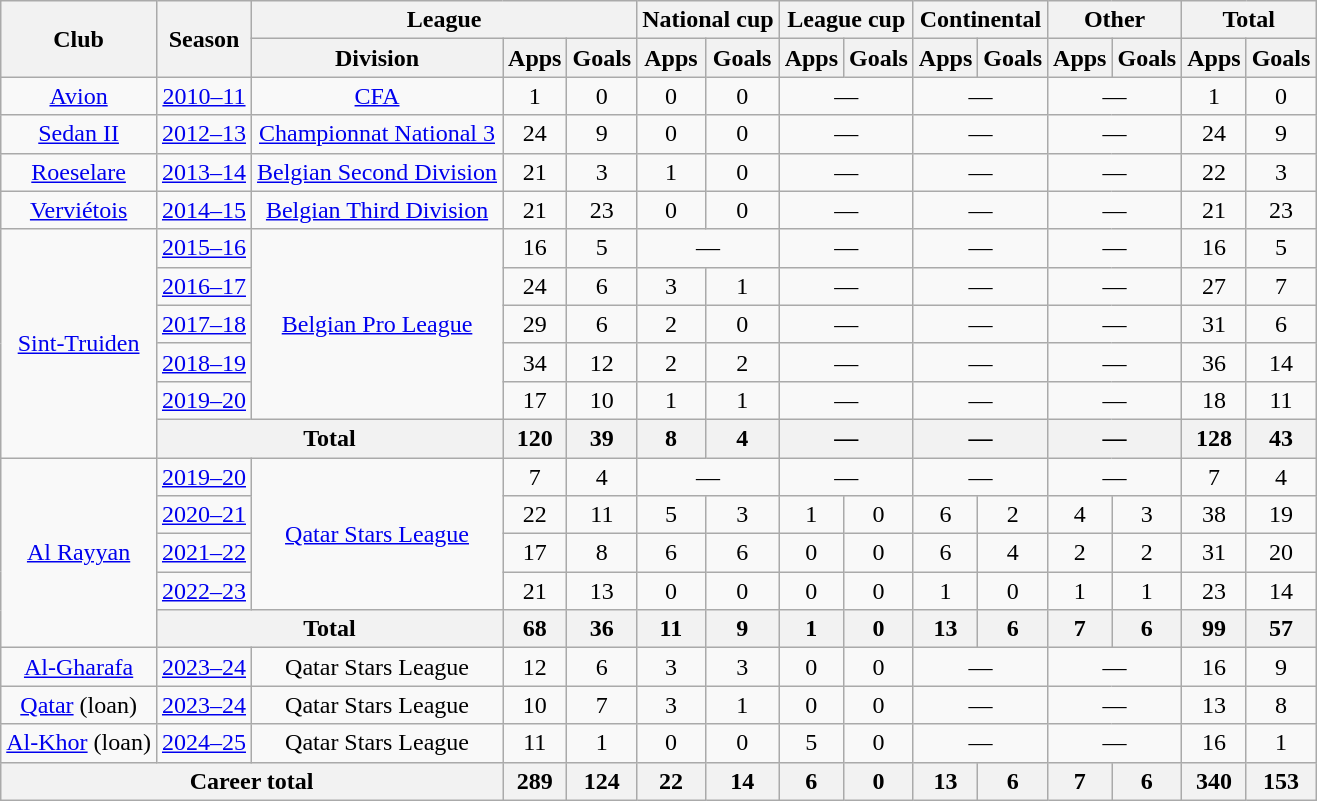<table class="wikitable" style="text-align: center">
<tr>
<th rowspan="2">Club</th>
<th rowspan="2">Season</th>
<th colspan="3">League</th>
<th colspan="2">National cup</th>
<th colspan="2">League cup</th>
<th colspan="2">Continental</th>
<th colspan="2">Other</th>
<th colspan="2">Total</th>
</tr>
<tr>
<th>Division</th>
<th>Apps</th>
<th>Goals</th>
<th>Apps</th>
<th>Goals</th>
<th>Apps</th>
<th>Goals</th>
<th>Apps</th>
<th>Goals</th>
<th>Apps</th>
<th>Goals</th>
<th>Apps</th>
<th>Goals</th>
</tr>
<tr>
<td><a href='#'>Avion</a></td>
<td><a href='#'>2010–11</a></td>
<td><a href='#'>CFA</a></td>
<td>1</td>
<td>0</td>
<td>0</td>
<td>0</td>
<td colspan="2">—</td>
<td colspan="2">—</td>
<td colspan="2">—</td>
<td>1</td>
<td>0</td>
</tr>
<tr>
<td><a href='#'>Sedan II</a></td>
<td><a href='#'>2012–13</a></td>
<td><a href='#'>Championnat National 3</a></td>
<td>24</td>
<td>9</td>
<td>0</td>
<td>0</td>
<td colspan="2">—</td>
<td colspan="2">—</td>
<td colspan="2">—</td>
<td>24</td>
<td>9</td>
</tr>
<tr>
<td><a href='#'>Roeselare</a></td>
<td><a href='#'>2013–14</a></td>
<td><a href='#'>Belgian Second Division</a></td>
<td>21</td>
<td>3</td>
<td>1</td>
<td>0</td>
<td colspan="2">—</td>
<td colspan="2">—</td>
<td colspan="2">—</td>
<td>22</td>
<td>3</td>
</tr>
<tr>
<td><a href='#'>Verviétois</a></td>
<td><a href='#'>2014–15</a></td>
<td><a href='#'>Belgian Third Division</a></td>
<td>21</td>
<td>23</td>
<td>0</td>
<td>0</td>
<td colspan="2">—</td>
<td colspan="2">—</td>
<td colspan="2">—</td>
<td>21</td>
<td>23</td>
</tr>
<tr>
<td rowspan="6"><a href='#'>Sint-Truiden</a></td>
<td><a href='#'>2015–16</a></td>
<td rowspan="5"><a href='#'>Belgian Pro League</a></td>
<td>16</td>
<td>5</td>
<td colspan="2">—</td>
<td colspan="2">—</td>
<td colspan="2">—</td>
<td colspan="2">—</td>
<td>16</td>
<td>5</td>
</tr>
<tr>
<td><a href='#'>2016–17</a></td>
<td>24</td>
<td>6</td>
<td>3</td>
<td>1</td>
<td colspan="2">—</td>
<td colspan="2">—</td>
<td colspan="2">—</td>
<td>27</td>
<td>7</td>
</tr>
<tr>
<td><a href='#'>2017–18</a></td>
<td>29</td>
<td>6</td>
<td>2</td>
<td>0</td>
<td colspan="2">—</td>
<td colspan="2">—</td>
<td colspan="2">—</td>
<td>31</td>
<td>6</td>
</tr>
<tr>
<td><a href='#'>2018–19</a></td>
<td>34</td>
<td>12</td>
<td>2</td>
<td>2</td>
<td colspan="2">—</td>
<td colspan="2">—</td>
<td colspan="2">—</td>
<td>36</td>
<td>14</td>
</tr>
<tr>
<td><a href='#'>2019–20</a></td>
<td>17</td>
<td>10</td>
<td>1</td>
<td>1</td>
<td colspan="2">—</td>
<td colspan="2">—</td>
<td colspan="2">—</td>
<td>18</td>
<td>11</td>
</tr>
<tr>
<th colspan="2">Total</th>
<th>120</th>
<th>39</th>
<th>8</th>
<th>4</th>
<th colspan="2">—</th>
<th colspan="2">—</th>
<th colspan="2">—</th>
<th>128</th>
<th>43</th>
</tr>
<tr>
<td rowspan="5"><a href='#'>Al Rayyan</a></td>
<td><a href='#'>2019–20</a></td>
<td rowspan="4"><a href='#'>Qatar Stars League</a></td>
<td>7</td>
<td>4</td>
<td colspan="2">—</td>
<td colspan="2">—</td>
<td colspan="2">—</td>
<td colspan="2">—</td>
<td>7</td>
<td>4</td>
</tr>
<tr>
<td><a href='#'>2020–21</a></td>
<td>22</td>
<td>11</td>
<td>5</td>
<td>3</td>
<td>1</td>
<td>0</td>
<td>6</td>
<td>2</td>
<td>4</td>
<td>3</td>
<td>38</td>
<td>19</td>
</tr>
<tr>
<td><a href='#'>2021–22</a></td>
<td>17</td>
<td>8</td>
<td>6</td>
<td>6</td>
<td>0</td>
<td>0</td>
<td>6</td>
<td>4</td>
<td>2</td>
<td>2</td>
<td>31</td>
<td>20</td>
</tr>
<tr>
<td><a href='#'>2022–23</a></td>
<td>21</td>
<td>13</td>
<td>0</td>
<td>0</td>
<td>0</td>
<td>0</td>
<td>1</td>
<td>0</td>
<td>1</td>
<td>1</td>
<td>23</td>
<td>14</td>
</tr>
<tr>
<th colspan="2">Total</th>
<th>68</th>
<th>36</th>
<th>11</th>
<th>9</th>
<th>1</th>
<th>0</th>
<th>13</th>
<th>6</th>
<th>7</th>
<th>6</th>
<th>99</th>
<th>57</th>
</tr>
<tr>
<td><a href='#'>Al-Gharafa</a></td>
<td><a href='#'>2023–24</a></td>
<td>Qatar Stars League</td>
<td>12</td>
<td>6</td>
<td>3</td>
<td>3</td>
<td>0</td>
<td>0</td>
<td colspan="2">—</td>
<td colspan="2">—</td>
<td>16</td>
<td>9</td>
</tr>
<tr>
<td><a href='#'>Qatar</a> (loan)</td>
<td><a href='#'>2023–24</a></td>
<td>Qatar Stars League</td>
<td>10</td>
<td>7</td>
<td>3</td>
<td>1</td>
<td>0</td>
<td>0</td>
<td colspan="2">—</td>
<td colspan="2">—</td>
<td>13</td>
<td>8</td>
</tr>
<tr>
<td><a href='#'>Al-Khor</a> (loan)</td>
<td><a href='#'>2024–25</a></td>
<td>Qatar Stars League</td>
<td>11</td>
<td>1</td>
<td>0</td>
<td>0</td>
<td>5</td>
<td>0</td>
<td colspan="2">—</td>
<td colspan="2">—</td>
<td>16</td>
<td>1</td>
</tr>
<tr>
<th colspan="3">Career total</th>
<th>289</th>
<th>124</th>
<th>22</th>
<th>14</th>
<th>6</th>
<th>0</th>
<th>13</th>
<th>6</th>
<th>7</th>
<th>6</th>
<th>340</th>
<th>153</th>
</tr>
</table>
